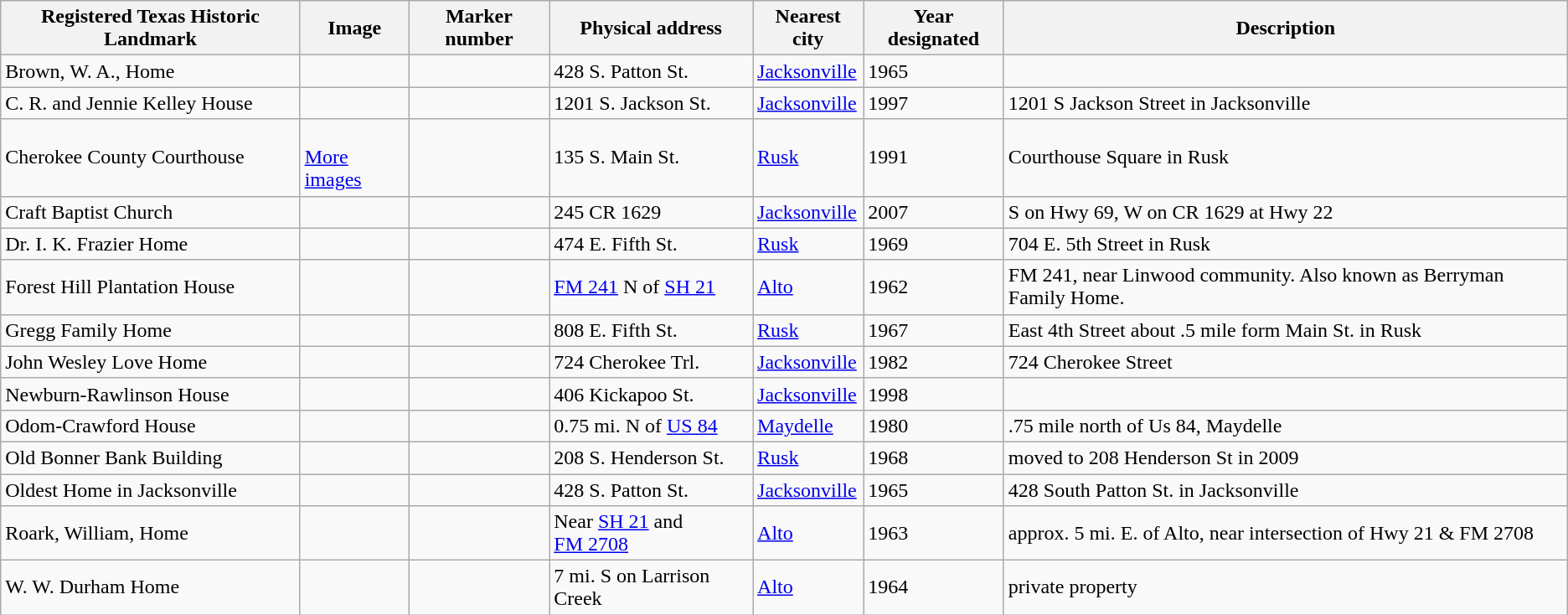<table class="wikitable sortable">
<tr>
<th>Registered Texas Historic Landmark</th>
<th>Image</th>
<th>Marker number</th>
<th>Physical address</th>
<th>Nearest city</th>
<th>Year designated</th>
<th>Description</th>
</tr>
<tr>
<td>Brown, W. A., Home </td>
<td></td>
<td></td>
<td>428 S. Patton St.<br></td>
<td><a href='#'>Jacksonville</a></td>
<td>1965</td>
<td></td>
</tr>
<tr>
<td>C. R. and Jennie Kelley House</td>
<td></td>
<td></td>
<td>1201 S. Jackson St.<br> </td>
<td><a href='#'>Jacksonville</a></td>
<td>1997</td>
<td>1201 S Jackson Street in Jacksonville</td>
</tr>
<tr>
<td>Cherokee County Courthouse</td>
<td><br> <a href='#'>More images</a></td>
<td></td>
<td>135 S. Main St.<br></td>
<td><a href='#'>Rusk</a></td>
<td>1991</td>
<td>Courthouse Square in Rusk</td>
</tr>
<tr>
<td>Craft Baptist Church</td>
<td></td>
<td></td>
<td>245 CR 1629<br></td>
<td><a href='#'>Jacksonville</a></td>
<td>2007</td>
<td>S on Hwy 69, W on CR 1629 at Hwy 22</td>
</tr>
<tr>
<td>Dr. I. K. Frazier Home</td>
<td></td>
<td></td>
<td>474 E. Fifth St.<br></td>
<td><a href='#'>Rusk</a></td>
<td>1969</td>
<td>704 E. 5th Street in Rusk</td>
</tr>
<tr>
<td>Forest Hill Plantation House</td>
<td></td>
<td></td>
<td><a href='#'>FM 241</a> N of <a href='#'>SH 21</a> </td>
<td><a href='#'>Alto</a></td>
<td>1962</td>
<td>FM 241, near Linwood community. Also known as Berryman Family Home.</td>
</tr>
<tr>
<td>Gregg Family Home</td>
<td></td>
<td></td>
<td>808 E. Fifth St.<br></td>
<td><a href='#'>Rusk</a></td>
<td>1967</td>
<td>East 4th Street about .5 mile form Main St. in Rusk</td>
</tr>
<tr>
<td>John Wesley Love Home</td>
<td></td>
<td></td>
<td>724 Cherokee Trl.<br></td>
<td><a href='#'>Jacksonville</a></td>
<td>1982</td>
<td>724 Cherokee Street</td>
</tr>
<tr>
<td>Newburn-Rawlinson House</td>
<td></td>
<td></td>
<td>406 Kickapoo St.<br></td>
<td><a href='#'>Jacksonville</a></td>
<td>1998</td>
<td></td>
</tr>
<tr>
<td>Odom-Crawford House</td>
<td></td>
<td></td>
<td>0.75 mi. N of <a href='#'>US 84</a> </td>
<td><a href='#'>Maydelle</a></td>
<td>1980</td>
<td>.75 mile north of Us 84, Maydelle</td>
</tr>
<tr>
<td>Old Bonner Bank Building</td>
<td></td>
<td></td>
<td>208 S. Henderson St.<br></td>
<td><a href='#'>Rusk</a></td>
<td>1968</td>
<td>moved to 208 Henderson St in 2009</td>
</tr>
<tr>
<td>Oldest Home in Jacksonville </td>
<td></td>
<td></td>
<td>428 S. Patton St.<br></td>
<td><a href='#'>Jacksonville</a></td>
<td>1965</td>
<td>428 South Patton St. in Jacksonville</td>
</tr>
<tr>
<td>Roark, William, Home</td>
<td></td>
<td></td>
<td>Near <a href='#'>SH 21</a> and <a href='#'>FM 2708</a> </td>
<td><a href='#'>Alto</a></td>
<td>1963</td>
<td>approx. 5 mi. E. of Alto, near intersection of Hwy 21 & FM 2708</td>
</tr>
<tr>
<td>W. W. Durham Home</td>
<td></td>
<td></td>
<td>7 mi. S on Larrison Creek </td>
<td><a href='#'>Alto</a></td>
<td>1964</td>
<td>private property</td>
</tr>
</table>
